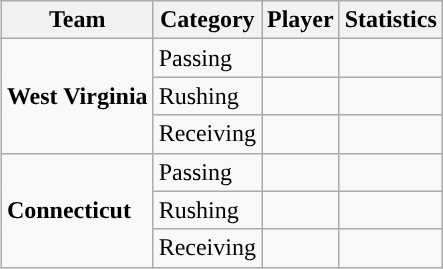<table class="wikitable" style="float: right;">
<tr>
<th>Team</th>
<th>Category</th>
<th>Player</th>
<th>Statistics</th>
</tr>
<tr>
<td rowspan=3><strong>West Virginia</strong></td>
<td>Passing</td>
<td></td>
<td></td>
</tr>
<tr>
<td>Rushing</td>
<td></td>
<td></td>
</tr>
<tr>
<td>Receiving</td>
<td></td>
<td></td>
</tr>
<tr>
<td rowspan=3><strong>Connecticut</strong></td>
<td>Passing</td>
<td></td>
<td></td>
</tr>
<tr>
<td>Rushing</td>
<td></td>
<td></td>
</tr>
<tr>
<td>Receiving</td>
<td></td>
<td></td>
</tr>
</table>
